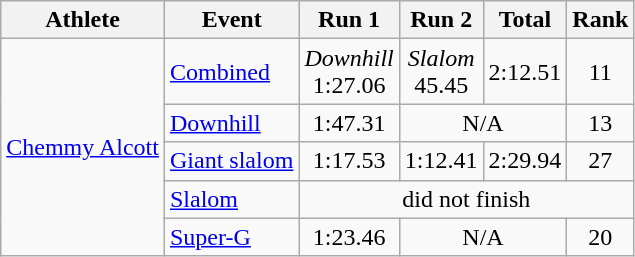<table class="wikitable" border="1" style="font-size:100%">
<tr>
<th>Athlete</th>
<th>Event</th>
<th>Run 1</th>
<th>Run 2</th>
<th>Total</th>
<th>Rank</th>
</tr>
<tr>
<td align=center rowspan=5><a href='#'>Chemmy Alcott</a></td>
<td rowspan=1><a href='#'>Combined</a></td>
<td align=center><em>Downhill</em><br>1:27.06</td>
<td align=center><em>Slalom</em><br>45.45</td>
<td align=center>2:12.51</td>
<td align=center>11</td>
</tr>
<tr>
<td><a href='#'>Downhill</a></td>
<td align=center>1:47.31</td>
<td colspan=2 align=center>N/A</td>
<td align=center>13</td>
</tr>
<tr>
<td><a href='#'>Giant slalom</a></td>
<td align=center>1:17.53</td>
<td align=center>1:12.41</td>
<td align=center>2:29.94</td>
<td align=center>27</td>
</tr>
<tr>
<td><a href='#'>Slalom</a></td>
<td align=center colspan=4>did not finish</td>
</tr>
<tr>
<td><a href='#'>Super-G</a></td>
<td align=center>1:23.46</td>
<td colspan=2 align=center>N/A</td>
<td align=center>20</td>
</tr>
</table>
